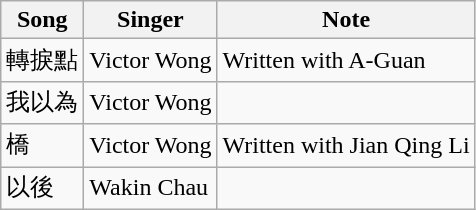<table class="wikitable">
<tr>
<th>Song</th>
<th>Singer</th>
<th>Note</th>
</tr>
<tr>
<td>轉捩點</td>
<td>Victor Wong</td>
<td>Written with A-Guan</td>
</tr>
<tr>
<td>我以為</td>
<td>Victor Wong</td>
<td></td>
</tr>
<tr>
<td>橋</td>
<td>Victor Wong</td>
<td>Written with Jian Qing Li</td>
</tr>
<tr>
<td>以後</td>
<td>Wakin Chau</td>
<td></td>
</tr>
</table>
